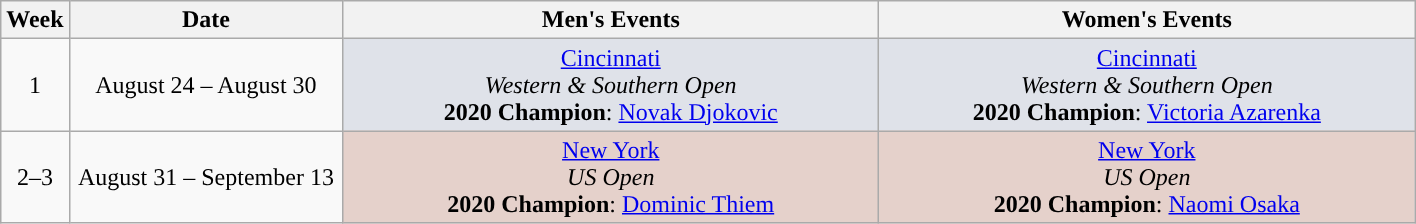<table class="wikitable">
<tr>
<th width=30>Week</th>
<th width=175>Date</th>
<th width=350>Men's Events</th>
<th width=350>Women's Events</th>
</tr>
<tr align=center>
<td>1</td>
<td>August 24 – August 30</td>
<td bgcolor="#dfe2e9"><a href='#'>Cincinnati</a><br><em>Western & Southern Open</em><br><strong>2020 Champion</strong>:  <a href='#'>Novak Djokovic</a></td>
<td bgcolor=#dfe2e9><a href='#'>Cincinnati</a><br><em>Western & Southern Open</em><br><strong>2020 Champion</strong>:  <a href='#'>Victoria Azarenka</a></td>
</tr>
<tr align=center>
<td>2–3</td>
<td>August 31 – September 13</td>
<td bgcolor="#e5d1cb"><a href='#'>New York</a><br> <em>US Open</em><br><strong>2020 Champion</strong>:  <a href='#'>Dominic Thiem</a></td>
<td bgcolor="e5d1cb"><a href='#'>New York</a><br> <em>US Open</em><br><strong>2020 Champion</strong>:  <a href='#'>Naomi Osaka</a></td>
</tr>
</table>
